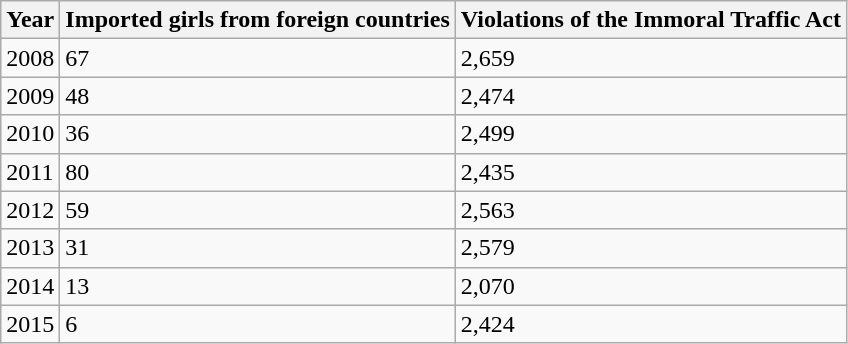<table class="wikitable">
<tr>
<th>Year</th>
<th>Imported girls from foreign countries</th>
<th>Violations of the Immoral Traffic Act</th>
</tr>
<tr>
<td>2008</td>
<td>67</td>
<td>2,659</td>
</tr>
<tr>
<td>2009</td>
<td>48</td>
<td>2,474</td>
</tr>
<tr>
<td>2010</td>
<td>36</td>
<td>2,499</td>
</tr>
<tr>
<td>2011</td>
<td>80</td>
<td>2,435</td>
</tr>
<tr>
<td>2012</td>
<td>59</td>
<td>2,563</td>
</tr>
<tr>
<td>2013</td>
<td>31</td>
<td>2,579</td>
</tr>
<tr>
<td>2014</td>
<td>13</td>
<td>2,070</td>
</tr>
<tr>
<td>2015</td>
<td>6</td>
<td>2,424</td>
</tr>
</table>
